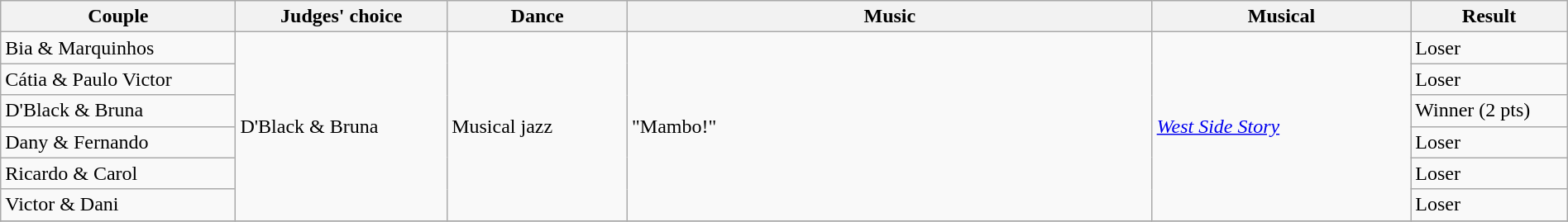<table class="wikitable sortable" style="width:100%;">
<tr>
<th width="15.0%">Couple</th>
<th width="13.5%">Judges' choice</th>
<th width="11.5%">Dance</th>
<th width="33.5%">Music</th>
<th width="16.5%">Musical</th>
<th width="10.0%">Result</th>
</tr>
<tr>
<td>Bia & Marquinhos</td>
<td rowspan=6>D'Black & Bruna</td>
<td rowspan=6>Musical jazz</td>
<td rowspan=6>"Mambo!"</td>
<td rowspan=6><em><a href='#'>West Side Story</a></em></td>
<td>Loser</td>
</tr>
<tr>
<td>Cátia & Paulo Victor</td>
<td>Loser</td>
</tr>
<tr>
<td>D'Black & Bruna</td>
<td>Winner (2 pts)</td>
</tr>
<tr>
<td>Dany & Fernando</td>
<td>Loser</td>
</tr>
<tr>
<td>Ricardo & Carol</td>
<td>Loser</td>
</tr>
<tr>
<td>Victor & Dani</td>
<td>Loser</td>
</tr>
<tr>
</tr>
</table>
